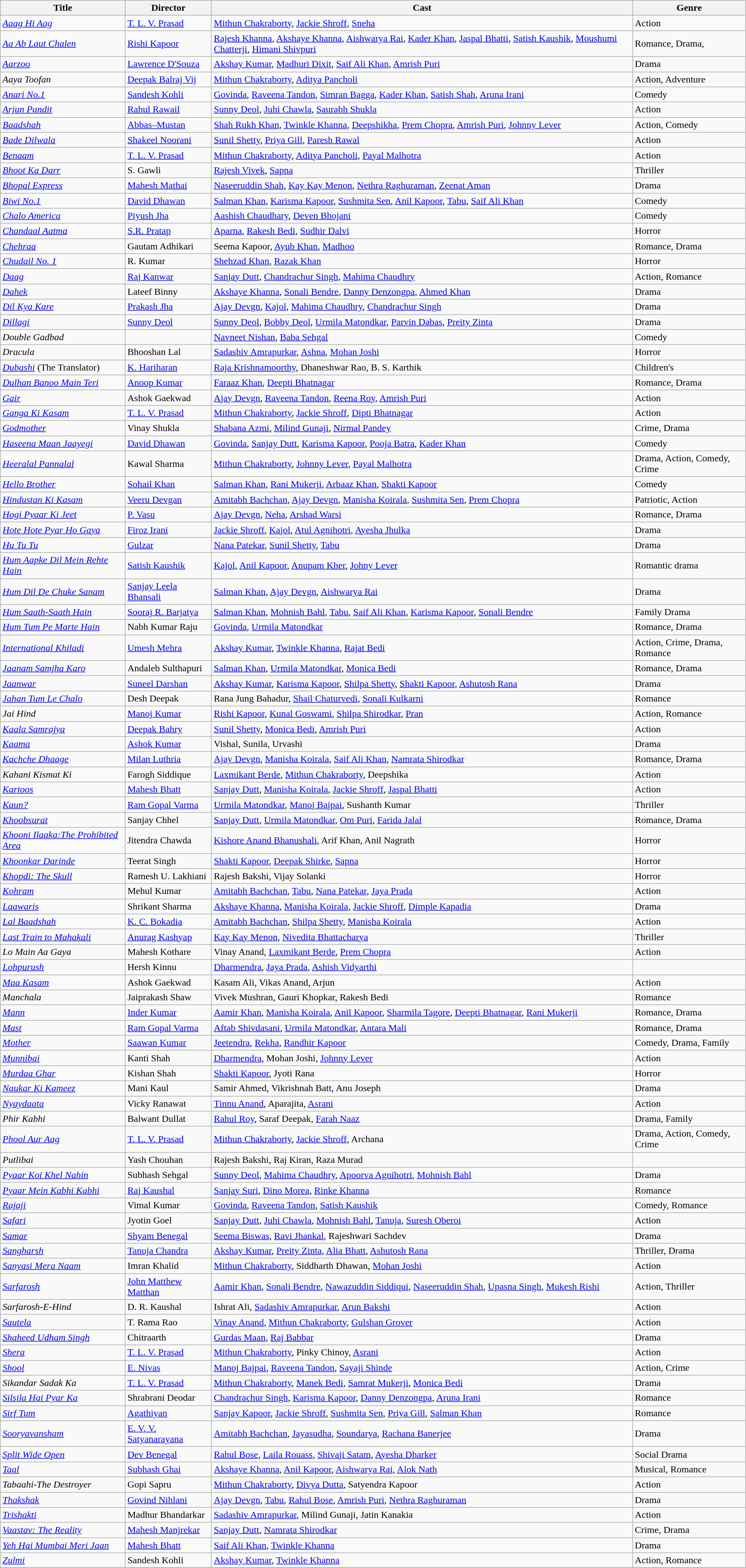<table class="wikitable">
<tr>
<th>Title</th>
<th>Director</th>
<th>Cast</th>
<th>Genre</th>
</tr>
<tr>
<td><em><a href='#'>Aaag Hi Aag</a></em></td>
<td><a href='#'>T. L. V. Prasad</a></td>
<td><a href='#'>Mithun Chakraborty</a>, <a href='#'>Jackie Shroff</a>, <a href='#'>Sneha</a></td>
<td>Action</td>
</tr>
<tr>
<td><em><a href='#'>Aa Ab Laut Chalen</a></em></td>
<td><a href='#'>Rishi Kapoor</a></td>
<td><a href='#'>Rajesh Khanna</a>, <a href='#'>Akshaye Khanna</a>, <a href='#'>Aishwarya Rai</a>, <a href='#'>Kader Khan</a>, <a href='#'>Jaspal Bhatti</a>, <a href='#'>Satish Kaushik</a>, <a href='#'>Moushumi Chatterji</a>, <a href='#'>Himani Shivpuri</a></td>
<td>Romance, Drama,</td>
</tr>
<tr>
<td><em><a href='#'>Aarzoo</a></em></td>
<td><a href='#'>Lawrence D'Souza</a></td>
<td><a href='#'>Akshay Kumar</a>, <a href='#'>Madhuri Dixit</a>, <a href='#'>Saif Ali Khan</a>, <a href='#'>Amrish Puri</a></td>
<td>Drama</td>
</tr>
<tr>
<td><em>Aaya Toofan</em></td>
<td><a href='#'>Deepak Balraj Vij</a></td>
<td><a href='#'>Mithun Chakraborty</a>, <a href='#'>Aditya Pancholi</a></td>
<td>Action, Adventure</td>
</tr>
<tr>
<td><em><a href='#'>Anari No.1</a></em></td>
<td><a href='#'>Sandesh Kohli</a></td>
<td><a href='#'>Govinda</a>, <a href='#'>Raveena Tandon</a>, <a href='#'>Simran Bagga</a>, <a href='#'>Kader Khan</a>, <a href='#'>Satish Shah</a>, <a href='#'>Aruna Irani</a></td>
<td>Comedy</td>
</tr>
<tr>
<td><em><a href='#'>Arjun Pandit</a></em></td>
<td><a href='#'>Rahul Rawail</a></td>
<td><a href='#'>Sunny Deol</a>, <a href='#'>Juhi Chawla</a>, <a href='#'>Saurabh Shukla</a></td>
<td>Action</td>
</tr>
<tr>
<td><em><a href='#'>Baadshah</a></em></td>
<td><a href='#'>Abbas–Mustan</a></td>
<td><a href='#'>Shah Rukh Khan</a>, <a href='#'>Twinkle Khanna</a>, <a href='#'>Deepshikha</a>, <a href='#'>Prem Chopra</a>, <a href='#'>Amrish Puri</a>, <a href='#'>Johnny Lever</a></td>
<td>Action, Comedy</td>
</tr>
<tr>
<td><em><a href='#'>Bade Dilwala</a></em></td>
<td><a href='#'>Shakeel Noorani</a></td>
<td><a href='#'>Sunil Shetty</a>, <a href='#'>Priya Gill</a>, <a href='#'>Paresh Rawal</a></td>
<td>Action</td>
</tr>
<tr>
<td><em><a href='#'>Benaam</a></em></td>
<td><a href='#'>T. L. V. Prasad</a></td>
<td><a href='#'>Mithun Chakraborty</a>, <a href='#'>Aditya Pancholi</a>, <a href='#'>Payal Malhotra</a></td>
<td>Action</td>
</tr>
<tr>
<td><em><a href='#'>Bhoot Ka Darr</a></em></td>
<td>S. Gawli</td>
<td><a href='#'>Rajesh Vivek</a>, <a href='#'>Sapna</a></td>
<td>Thriller</td>
</tr>
<tr>
<td><em><a href='#'>Bhopal Express</a></em></td>
<td><a href='#'>Mahesh Mathai</a></td>
<td><a href='#'>Naseeruddin Shah</a>, <a href='#'>Kay Kay Menon</a>, <a href='#'>Nethra Raghuraman</a>, <a href='#'>Zeenat Aman</a></td>
<td>Drama</td>
</tr>
<tr>
<td><em><a href='#'>Biwi No.1</a></em></td>
<td><a href='#'>David Dhawan</a></td>
<td><a href='#'>Salman Khan</a>, <a href='#'>Karisma Kapoor</a>, <a href='#'>Sushmita Sen</a>, <a href='#'>Anil Kapoor</a>, <a href='#'>Tabu</a>, <a href='#'>Saif Ali Khan</a></td>
<td>Comedy</td>
</tr>
<tr>
<td><em><a href='#'>Chalo America</a></em></td>
<td><a href='#'>Piyush Jha</a></td>
<td><a href='#'>Aashish Chaudhary</a>, <a href='#'>Deven Bhojani</a></td>
<td>Comedy</td>
</tr>
<tr>
<td><em><a href='#'>Chandaal Aatma</a></em></td>
<td><a href='#'>S.R. Pratap</a></td>
<td><a href='#'>Aparna</a>, <a href='#'>Rakesh Bedi</a>, <a href='#'>Sudhir Dalvi</a></td>
<td>Horror</td>
</tr>
<tr>
<td><em><a href='#'>Chehraa</a></em></td>
<td>Gautam Adhikari</td>
<td>Seema Kapoor, <a href='#'>Ayub Khan</a>, <a href='#'>Madhoo</a></td>
<td>Romance, Drama</td>
</tr>
<tr>
<td><em><a href='#'>Chudail No. 1</a></em></td>
<td>R. Kumar</td>
<td><a href='#'>Shehzad Khan</a>, <a href='#'>Razak Khan</a></td>
<td>Horror</td>
</tr>
<tr>
<td><em><a href='#'>Daag</a></em></td>
<td><a href='#'>Raj Kanwar</a></td>
<td><a href='#'>Sanjay Dutt</a>, <a href='#'>Chandrachur Singh</a>, <a href='#'>Mahima Chaudhry</a></td>
<td>Action, Romance</td>
</tr>
<tr>
<td><em><a href='#'>Dahek</a></em></td>
<td>Lateef Binny</td>
<td><a href='#'>Akshaye Khanna</a>, <a href='#'>Sonali Bendre</a>, <a href='#'>Danny Denzongpa</a>, <a href='#'>Ahmed Khan</a></td>
<td>Drama</td>
</tr>
<tr>
<td><em><a href='#'>Dil Kya Kare</a></em></td>
<td><a href='#'>Prakash Jha</a></td>
<td><a href='#'>Ajay Devgn</a>, <a href='#'>Kajol</a>, <a href='#'>Mahima Chaudhry</a>, <a href='#'>Chandrachur Singh</a></td>
<td>Drama</td>
</tr>
<tr>
<td><em><a href='#'>Dillagi</a></em></td>
<td><a href='#'>Sunny Deol</a></td>
<td><a href='#'>Sunny Deol</a>, <a href='#'>Bobby Deol</a>, <a href='#'>Urmila Matondkar</a>, <a href='#'>Parvin Dabas</a>, <a href='#'>Preity Zinta</a></td>
<td>Drama</td>
</tr>
<tr>
<td><em>Double Gadbad</em></td>
<td></td>
<td><a href='#'>Navneet Nishan</a>, <a href='#'>Baba Sehgal</a></td>
<td>Comedy</td>
</tr>
<tr>
<td><em>Dracula</em></td>
<td>Bhooshan Lal</td>
<td><a href='#'>Sadashiv Amrapurkar</a>, <a href='#'>Ashna</a>, <a href='#'>Mohan Joshi</a></td>
<td>Horror</td>
</tr>
<tr>
<td><em><a href='#'>Dubashi</a></em> (The Translator)</td>
<td><a href='#'>K. Hariharan</a></td>
<td><a href='#'>Raja Krishnamoorthy</a>, Dhaneshwar Rao, B. S. Karthik</td>
<td>Children's</td>
</tr>
<tr>
<td><em><a href='#'>Dulhan Banoo Main Teri</a></em></td>
<td><a href='#'>Anoop Kumar</a></td>
<td><a href='#'>Faraaz Khan</a>, <a href='#'>Deepti Bhatnagar</a></td>
<td>Romance, Drama</td>
</tr>
<tr>
<td><em><a href='#'>Gair</a></em></td>
<td>Ashok Gaekwad</td>
<td><a href='#'>Ajay Devgn</a>, <a href='#'>Raveena Tandon</a>, <a href='#'>Reena Roy</a>, <a href='#'>Amrish Puri</a></td>
<td>Action</td>
</tr>
<tr>
<td><em><a href='#'>Ganga Ki Kasam</a></em></td>
<td><a href='#'>T. L. V. Prasad</a></td>
<td><a href='#'>Mithun Chakraborty</a>, <a href='#'>Jackie Shroff</a>, <a href='#'>Dipti Bhatnagar</a></td>
<td>Action</td>
</tr>
<tr>
<td><em><a href='#'>Godmother</a></em></td>
<td>Vinay Shukla</td>
<td><a href='#'>Shabana Azmi</a>, <a href='#'>Milind Gunaji</a>, <a href='#'>Nirmal Pandey</a></td>
<td>Crime, Drama</td>
</tr>
<tr>
<td><em><a href='#'>Haseena Maan Jaayegi</a></em></td>
<td><a href='#'>David Dhawan</a></td>
<td><a href='#'>Govinda</a>, <a href='#'>Sanjay Dutt</a>, <a href='#'>Karisma Kapoor</a>, <a href='#'>Pooja Batra</a>, <a href='#'>Kader Khan</a></td>
<td>Comedy</td>
</tr>
<tr>
<td><em><a href='#'>Heeralal Pannalal</a></em></td>
<td>Kawal Sharma</td>
<td><a href='#'>Mithun Chakraborty</a>, <a href='#'>Johnny Lever</a>, <a href='#'>Payal Malhotra</a></td>
<td>Drama, Action, Comedy, Crime</td>
</tr>
<tr>
<td><em><a href='#'>Hello Brother</a></em></td>
<td><a href='#'>Sohail Khan</a></td>
<td><a href='#'>Salman Khan</a>, <a href='#'>Rani Mukerji</a>, <a href='#'>Arbaaz Khan</a>, <a href='#'>Shakti Kapoor</a></td>
<td>Comedy</td>
</tr>
<tr>
<td><em><a href='#'>Hindustan Ki Kasam</a></em></td>
<td><a href='#'>Veeru Devgan</a></td>
<td><a href='#'>Amitabh Bachchan</a>, <a href='#'>Ajay Devgn</a>, <a href='#'>Manisha Koirala</a>, <a href='#'>Sushmita Sen</a>, <a href='#'>Prem Chopra</a></td>
<td>Patriotic, Action</td>
</tr>
<tr>
<td><em><a href='#'>Hogi Pyaar Ki Jeet</a></em></td>
<td><a href='#'>P. Vasu</a></td>
<td><a href='#'>Ajay Devgn</a>, <a href='#'>Neha</a>, <a href='#'>Arshad Warsi</a></td>
<td>Romance, Drama</td>
</tr>
<tr>
<td><em><a href='#'>Hote Hote Pyar Ho Gaya</a></em></td>
<td><a href='#'>Firoz Irani</a></td>
<td><a href='#'>Jackie Shroff</a>, <a href='#'>Kajol</a>, <a href='#'>Atul Agnihotri</a>, <a href='#'>Ayesha Jhulka</a></td>
<td>Drama</td>
</tr>
<tr>
<td><em><a href='#'>Hu Tu Tu</a></em></td>
<td><a href='#'>Gulzar</a></td>
<td><a href='#'>Nana Patekar</a>, <a href='#'>Sunil Shetty</a>, <a href='#'>Tabu</a></td>
<td>Drama</td>
</tr>
<tr>
<td><em><a href='#'>Hum Aapke Dil Mein Rehte Hain</a></em></td>
<td><a href='#'>Satish Kaushik</a></td>
<td><a href='#'>Kajol</a>, <a href='#'>Anil Kapoor</a>, <a href='#'>Anupam Kher</a>, <a href='#'>Johny Lever</a></td>
<td>Romantic drama</td>
</tr>
<tr>
<td><em><a href='#'>Hum Dil De Chuke Sanam</a></em></td>
<td><a href='#'>Sanjay Leela Bhansali</a></td>
<td><a href='#'>Salman Khan</a>, <a href='#'>Ajay Devgn</a>, <a href='#'>Aishwarya Rai</a></td>
<td>Drama</td>
</tr>
<tr>
<td><em><a href='#'>Hum Saath-Saath Hain</a></em></td>
<td><a href='#'>Sooraj R. Barjatya</a></td>
<td><a href='#'>Salman Khan</a>, <a href='#'>Mohnish Bahl</a>, <a href='#'>Tabu</a>, <a href='#'>Saif Ali Khan</a>, <a href='#'>Karisma Kapoor</a>, <a href='#'>Sonali Bendre</a></td>
<td>Family Drama</td>
</tr>
<tr>
<td><em><a href='#'>Hum Tum Pe Marte Hain</a></em></td>
<td>Nabh Kumar Raju</td>
<td><a href='#'>Govinda</a>, <a href='#'>Urmila Matondkar</a></td>
<td>Romance, Drama</td>
</tr>
<tr>
<td><em><a href='#'>International Khiladi</a></em></td>
<td><a href='#'>Umesh Mehra</a></td>
<td><a href='#'>Akshay Kumar</a>, <a href='#'>Twinkle Khanna</a>, <a href='#'>Rajat Bedi</a></td>
<td>Action, Crime, Drama, Romance</td>
</tr>
<tr>
<td><em><a href='#'>Jaanam Samjha Karo</a></em></td>
<td>Andaleb Sulthapuri</td>
<td><a href='#'>Salman Khan</a>, <a href='#'>Urmila Matondkar</a>, <a href='#'>Monica Bedi</a></td>
<td>Romance, Drama</td>
</tr>
<tr>
<td><em><a href='#'>Jaanwar</a></em></td>
<td><a href='#'>Suneel Darshan</a></td>
<td><a href='#'>Akshay Kumar</a>, <a href='#'>Karisma Kapoor</a>, <a href='#'>Shilpa Shetty</a>, <a href='#'>Shakti Kapoor</a>, <a href='#'>Ashutosh Rana</a></td>
<td>Drama</td>
</tr>
<tr>
<td><em><a href='#'>Jahan Tum Le Chalo</a></em></td>
<td>Desh Deepak</td>
<td>Rana Jung Bahadur, <a href='#'>Shail Chaturvedi</a>, <a href='#'>Sonali Kulkarni</a></td>
<td>Romance</td>
</tr>
<tr>
<td><em>Jai Hind</em></td>
<td><a href='#'>Manoj Kumar</a></td>
<td><a href='#'>Rishi Kapoor</a>, <a href='#'>Kunal Goswami</a>, <a href='#'>Shilpa Shirodkar</a>, <a href='#'>Pran</a></td>
<td>Action, Romance</td>
</tr>
<tr>
<td><em><a href='#'>Kaala Samrajya</a></em></td>
<td><a href='#'>Deepak Bahry</a></td>
<td><a href='#'>Sunil Shetty</a>, <a href='#'>Monica Bedi</a>, <a href='#'>Amrish Puri</a></td>
<td>Action</td>
</tr>
<tr>
<td><em><a href='#'>Kaama</a></em></td>
<td><a href='#'>Ashok Kumar</a></td>
<td>Vishal, Sunila, Urvashi</td>
<td>Drama</td>
</tr>
<tr>
<td><em><a href='#'>Kachche Dhaage</a></em></td>
<td><a href='#'>Milan Luthria</a></td>
<td><a href='#'>Ajay Devgn</a>, <a href='#'>Manisha Koirala</a>, <a href='#'>Saif Ali Khan</a>, <a href='#'>Namrata Shirodkar</a></td>
<td>Romance, Drama</td>
</tr>
<tr>
<td><em>Kahani Kismat Ki</em></td>
<td>Farogh Siddique</td>
<td><a href='#'>Laxmikant Berde</a>, <a href='#'>Mithun Chakraborty</a>, Deepshika</td>
<td>Action</td>
</tr>
<tr>
<td><em><a href='#'>Kartoos</a></em></td>
<td><a href='#'>Mahesh Bhatt</a></td>
<td><a href='#'>Sanjay Dutt</a>, <a href='#'>Manisha Koirala</a>, <a href='#'>Jackie Shroff</a>, <a href='#'>Jaspal Bhatti</a></td>
<td>Action</td>
</tr>
<tr>
<td><em><a href='#'>Kaun?</a></em></td>
<td><a href='#'>Ram Gopal Varma</a></td>
<td><a href='#'>Urmila Matondkar</a>, <a href='#'>Manoj Bajpai</a>, Sushanth Kumar</td>
<td>Thriller</td>
</tr>
<tr>
<td><em><a href='#'>Khoobsurat</a></em></td>
<td>Sanjay Chhel</td>
<td><a href='#'>Sanjay Dutt</a>, <a href='#'>Urmila Matondkar</a>, <a href='#'>Om Puri</a>, <a href='#'>Farida Jalal</a></td>
<td>Romance, Drama</td>
</tr>
<tr>
<td><em><a href='#'>Khooni Ilaaka:The Prohibited Area</a></em></td>
<td>Jitendra Chawda</td>
<td><a href='#'>Kishore Anand Bhanushali</a>, Arif Khan, Anil Nagrath</td>
<td>Horror</td>
</tr>
<tr>
<td><em><a href='#'>Khoonkar Darinde</a></em></td>
<td>Teerat Singh</td>
<td><a href='#'>Shakti Kapoor</a>, <a href='#'>Deepak Shirke</a>, <a href='#'>Sapna</a></td>
<td>Horror</td>
</tr>
<tr>
<td><em><a href='#'>Khopdi: The Skull</a></em></td>
<td>Ramesh U. Lakhiani</td>
<td>Rajesh Bakshi, Vijay Solanki</td>
<td>Horror</td>
</tr>
<tr>
<td><em><a href='#'>Kohram</a></em></td>
<td>Mehul Kumar</td>
<td><a href='#'>Amitabh Bachchan</a>, <a href='#'>Tabu</a>, <a href='#'>Nana Patekar</a>, <a href='#'>Jaya Prada</a></td>
<td>Action</td>
</tr>
<tr>
<td><em><a href='#'>Laawaris</a></em></td>
<td>Shrikant Sharma</td>
<td><a href='#'>Akshaye Khanna</a>, <a href='#'>Manisha Koirala</a>, <a href='#'>Jackie Shroff</a>, <a href='#'>Dimple Kapadia</a></td>
<td>Drama</td>
</tr>
<tr>
<td><em><a href='#'>Lal Baadshah</a></em></td>
<td><a href='#'>K. C. Bokadia</a></td>
<td><a href='#'>Amitabh Bachchan</a>, <a href='#'>Shilpa Shetty</a>, <a href='#'>Manisha Koirala</a></td>
<td>Action</td>
</tr>
<tr>
<td><em><a href='#'>Last Train to Mahakali</a></em></td>
<td><a href='#'>Anurag Kashyap</a></td>
<td><a href='#'>Kay Kay Menon</a>, <a href='#'>Nivedita Bhattacharya</a></td>
<td>Thriller</td>
</tr>
<tr>
<td><em>Lo Main Aa Gaya</em></td>
<td>Mahesh Kothare</td>
<td>Vinay Anand, <a href='#'>Laxmikant Berde</a>, <a href='#'>Prem Chopra</a></td>
<td>Action</td>
</tr>
<tr>
<td><em><a href='#'>Lohpurush</a></em></td>
<td>Hersh Kinnu</td>
<td><a href='#'>Dharmendra</a>, <a href='#'>Jaya Prada</a>, <a href='#'>Ashish Vidyarthi</a></td>
<td></td>
</tr>
<tr>
<td><em><a href='#'>Maa Kasam</a></em></td>
<td>Ashok Gaekwad</td>
<td>Kasam Ali, Vikas Anand, Arjun</td>
<td>Action</td>
</tr>
<tr>
<td><em>Manchala</em></td>
<td>Jaiprakash Shaw</td>
<td>Vivek Mushran, Gauri Khopkar, Rakesh Bedi</td>
<td>Romance</td>
</tr>
<tr>
<td><em><a href='#'>Mann</a></em></td>
<td><a href='#'>Inder Kumar</a></td>
<td><a href='#'>Aamir Khan</a>, <a href='#'>Manisha Koirala</a>, <a href='#'>Anil Kapoor</a>, <a href='#'>Sharmila Tagore</a>, <a href='#'>Deepti Bhatnagar</a>, <a href='#'>Rani Mukerji</a></td>
<td>Romance, Drama</td>
</tr>
<tr>
<td><em><a href='#'>Mast</a></em></td>
<td><a href='#'>Ram Gopal Varma</a></td>
<td><a href='#'>Aftab Shivdasani</a>, <a href='#'>Urmila Matondkar</a>, <a href='#'>Antara Mali</a></td>
<td>Romance, Drama</td>
</tr>
<tr>
<td><em><a href='#'>Mother</a></em></td>
<td><a href='#'>Saawan Kumar</a></td>
<td><a href='#'>Jeetendra</a>, <a href='#'>Rekha</a>, <a href='#'>Randhir Kapoor</a></td>
<td>Comedy, Drama, Family</td>
</tr>
<tr>
<td><em><a href='#'>Munnibai</a></em></td>
<td>Kanti Shah</td>
<td><a href='#'>Dharmendra</a>, Mohan Joshi, <a href='#'>Johnny Lever</a></td>
<td>Action</td>
</tr>
<tr>
<td><em><a href='#'>Murdaa Ghar</a></em></td>
<td>Kishan Shah</td>
<td><a href='#'>Shakti Kapoor</a>, Jyoti Rana</td>
<td>Horror</td>
</tr>
<tr>
<td><em><a href='#'>Naukar Ki Kameez</a></em></td>
<td>Mani Kaul</td>
<td>Samir Ahmed, Vikrishnah Batt, Anu Joseph</td>
<td>Drama</td>
</tr>
<tr>
<td><em><a href='#'>Nyaydaata</a></em></td>
<td>Vicky Ranawat</td>
<td><a href='#'>Tinnu Anand</a>, Aparajita, <a href='#'>Asrani</a></td>
<td>Action</td>
</tr>
<tr>
<td><em>Phir Kabhi</em></td>
<td>Balwant Dullat</td>
<td><a href='#'>Rahul Roy</a>, Saraf Deepak, <a href='#'>Farah Naaz</a></td>
<td>Drama, Family</td>
</tr>
<tr>
<td><em><a href='#'>Phool Aur Aag</a></em></td>
<td><a href='#'>T. L. V. Prasad</a></td>
<td><a href='#'>Mithun Chakraborty</a>, <a href='#'>Jackie Shroff</a>, Archana</td>
<td>Drama, Action, Comedy, Crime</td>
</tr>
<tr>
<td><em>Putlibai</em></td>
<td>Yash Chouhan</td>
<td>Rajesh Bakshi, Raj Kiran, Raza Murad</td>
<td></td>
</tr>
<tr>
<td><em><a href='#'>Pyaar Koi Khel Nahin</a></em></td>
<td>Subhash Sehgal</td>
<td><a href='#'>Sunny Deol</a>, <a href='#'>Mahima Chaudhry</a>, <a href='#'>Apoorva Agnihotri</a>, <a href='#'>Mohnish Bahl</a></td>
<td>Drama</td>
</tr>
<tr>
<td><em><a href='#'>Pyaar Mein Kabhi Kabhi</a></em></td>
<td><a href='#'>Raj Kaushal</a></td>
<td><a href='#'>Sanjay Suri</a>, <a href='#'>Dino Morea</a>, <a href='#'>Rinke Khanna</a></td>
<td>Romance</td>
</tr>
<tr>
<td><em><a href='#'>Rajaji</a></em></td>
<td>Vimal Kumar</td>
<td><a href='#'>Govinda</a>, <a href='#'>Raveena Tandon</a>, <a href='#'>Satish Kaushik</a></td>
<td>Comedy, Romance</td>
</tr>
<tr>
<td><em><a href='#'>Safari</a></em></td>
<td>Jyotin Goel</td>
<td><a href='#'>Sanjay Dutt</a>, <a href='#'>Juhi Chawla</a>, <a href='#'>Mohnish Bahl</a>, <a href='#'>Tanuja</a>, <a href='#'>Suresh Oberoi</a></td>
<td>Action</td>
</tr>
<tr>
<td><em><a href='#'>Samar</a></em></td>
<td><a href='#'>Shyam Benegal</a></td>
<td><a href='#'>Seema Biswas</a>, <a href='#'>Ravi Jhankal</a>, Rajeshwari Sachdev</td>
<td>Drama</td>
</tr>
<tr>
<td><em><a href='#'>Sangharsh</a></em></td>
<td><a href='#'>Tanuja Chandra</a></td>
<td><a href='#'>Akshay Kumar</a>, <a href='#'>Preity Zinta</a>, <a href='#'>Alia Bhatt</a>, <a href='#'>Ashutosh Rana</a></td>
<td>Thriller, Drama</td>
</tr>
<tr>
<td><em><a href='#'>Sanyasi Mera Naam</a></em></td>
<td>Imran Khalid</td>
<td><a href='#'>Mithun Chakraborty</a>, Siddharth Dhawan, <a href='#'>Mohan Joshi</a></td>
<td>Action</td>
</tr>
<tr>
<td><em><a href='#'>Sarfarosh</a></em></td>
<td><a href='#'>John Matthew Matthan</a></td>
<td><a href='#'>Aamir Khan</a>, <a href='#'>Sonali Bendre</a>, <a href='#'>Nawazuddin Siddiqui</a>, <a href='#'>Naseeruddin Shah</a>, <a href='#'>Upasna Singh</a>, <a href='#'>Mukesh Rishi</a></td>
<td>Action, Thriller</td>
</tr>
<tr>
<td><em>Sarfarosh-E-Hind</em></td>
<td>D. R. Kaushal</td>
<td>Ishrat Ali, <a href='#'>Sadashiv Amrapurkar</a>, <a href='#'>Arun Bakshi</a></td>
<td>Action</td>
</tr>
<tr>
<td><em><a href='#'>Sautela</a></em></td>
<td>T. Rama Rao</td>
<td><a href='#'>Vinay Anand</a>, <a href='#'>Mithun Chakraborty</a>, <a href='#'>Gulshan Grover</a></td>
<td>Action</td>
</tr>
<tr>
<td><em><a href='#'>Shaheed Udham Singh</a></em></td>
<td>Chitraarth</td>
<td><a href='#'>Gurdas Maan</a>, <a href='#'>Raj Babbar</a></td>
<td>Drama</td>
</tr>
<tr>
<td><em><a href='#'>Shera</a></em></td>
<td><a href='#'>T. L. V. Prasad</a></td>
<td><a href='#'>Mithun Chakraborty</a>, Pinky Chinoy, <a href='#'>Asrani</a></td>
<td>Action</td>
</tr>
<tr>
<td><em><a href='#'>Shool</a></em></td>
<td><a href='#'>E. Nivas</a></td>
<td><a href='#'>Manoj Bajpai</a>, <a href='#'>Raveena Tandon</a>, <a href='#'>Sayaji Shinde</a></td>
<td>Action, Crime</td>
</tr>
<tr>
<td><em>Sikandar Sadak Ka</em></td>
<td><a href='#'>T. L. V. Prasad</a></td>
<td><a href='#'>Mithun Chakraborty</a>, <a href='#'>Manek Bedi</a>, <a href='#'>Samrat Mukerji</a>, <a href='#'>Monica Bedi</a></td>
<td>Drama</td>
</tr>
<tr>
<td><em><a href='#'>Silsila Hai Pyar Ka</a></em></td>
<td>Shrabrani Deodar</td>
<td><a href='#'>Chandrachur Singh</a>, <a href='#'>Karisma Kapoor</a>, <a href='#'>Danny Denzongpa</a>, <a href='#'>Aruna Irani</a></td>
<td>Romance</td>
</tr>
<tr>
<td><em><a href='#'>Sirf Tum</a></em></td>
<td><a href='#'>Agathiyan</a></td>
<td><a href='#'>Sanjay Kapoor</a>, <a href='#'>Jackie Shroff</a>, <a href='#'>Sushmita Sen</a>, <a href='#'>Priya Gill</a>, <a href='#'>Salman Khan</a></td>
<td>Romance</td>
</tr>
<tr>
<td><em><a href='#'>Sooryavansham</a></em></td>
<td><a href='#'>E. V. V. Satyanarayana</a></td>
<td><a href='#'>Amitabh Bachchan</a>, <a href='#'>Jayasudha</a>, <a href='#'>Soundarya</a>, <a href='#'>Rachana Banerjee</a></td>
<td>Drama</td>
</tr>
<tr>
<td><em><a href='#'>Split Wide Open</a></em></td>
<td><a href='#'>Dev Benegal</a></td>
<td><a href='#'>Rahul Bose</a>, <a href='#'>Laila Rouass</a>, <a href='#'>Shivaji Satam</a>, <a href='#'>Ayesha Dharker</a></td>
<td>Social Drama</td>
</tr>
<tr>
<td><em><a href='#'>Taal</a></em></td>
<td><a href='#'>Subhash Ghai</a></td>
<td><a href='#'>Akshaye Khanna</a>, <a href='#'>Anil Kapoor</a>, <a href='#'>Aishwarya Rai</a>, <a href='#'>Alok Nath</a></td>
<td>Musical, Romance</td>
</tr>
<tr>
<td><em>Tabaahi-The Destroyer</em></td>
<td>Gopi Sapru</td>
<td><a href='#'>Mithun Chakraborty</a>, <a href='#'>Divya Dutta</a>, Satyendra Kapoor</td>
<td>Action</td>
</tr>
<tr>
<td><em><a href='#'>Thakshak</a></em></td>
<td><a href='#'>Govind Nihlani</a></td>
<td><a href='#'>Ajay Devgn</a>, <a href='#'>Tabu</a>, <a href='#'>Rahul Bose</a>, <a href='#'>Amrish Puri</a>, <a href='#'>Nethra Raghuraman</a></td>
<td>Drama</td>
</tr>
<tr>
<td><em><a href='#'>Trishakti</a></em></td>
<td>Madhur Bhandarkar</td>
<td><a href='#'>Sadashiv Amrapurkar</a>, Milind Gunaji, Jatin Kanakia</td>
<td>Action</td>
</tr>
<tr>
<td><em><a href='#'>Vaastav: The Reality</a></em></td>
<td><a href='#'>Mahesh Manjrekar</a></td>
<td><a href='#'>Sanjay Dutt</a>, <a href='#'>Namrata Shirodkar</a></td>
<td>Crime, Drama</td>
</tr>
<tr>
<td><em><a href='#'>Yeh Hai Mumbai Meri Jaan</a></em></td>
<td><a href='#'>Mahesh Bhatt</a></td>
<td><a href='#'>Saif Ali Khan</a>, <a href='#'>Twinkle Khanna</a></td>
<td>Drama</td>
</tr>
<tr>
<td><em><a href='#'>Zulmi</a></em></td>
<td>Sandesh Kohli</td>
<td><a href='#'>Akshay Kumar</a>, <a href='#'>Twinkle Khanna</a></td>
<td>Action, Romance</td>
</tr>
<tr>
</tr>
</table>
